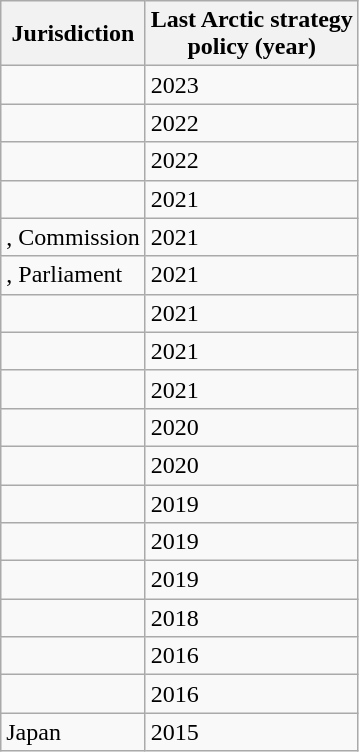<table class="wikitable">
<tr>
<th>Jurisdiction</th>
<th>Last Arctic strategy<br>policy (year)</th>
</tr>
<tr>
<td></td>
<td>2023</td>
</tr>
<tr>
<td></td>
<td>2022</td>
</tr>
<tr>
<td></td>
<td>2022</td>
</tr>
<tr>
<td></td>
<td>2021</td>
</tr>
<tr>
<td>, Commission</td>
<td>2021</td>
</tr>
<tr>
<td>, Parliament</td>
<td>2021</td>
</tr>
<tr>
<td></td>
<td>2021</td>
</tr>
<tr>
<td></td>
<td>2021</td>
</tr>
<tr>
<td></td>
<td>2021</td>
</tr>
<tr>
<td></td>
<td>2020</td>
</tr>
<tr>
<td></td>
<td>2020</td>
</tr>
<tr>
<td></td>
<td>2019</td>
</tr>
<tr>
<td></td>
<td>2019</td>
</tr>
<tr>
<td></td>
<td>2019</td>
</tr>
<tr>
<td></td>
<td>2018</td>
</tr>
<tr>
<td></td>
<td>2016</td>
</tr>
<tr>
<td></td>
<td>2016</td>
</tr>
<tr>
<td>Japan</td>
<td>2015</td>
</tr>
</table>
